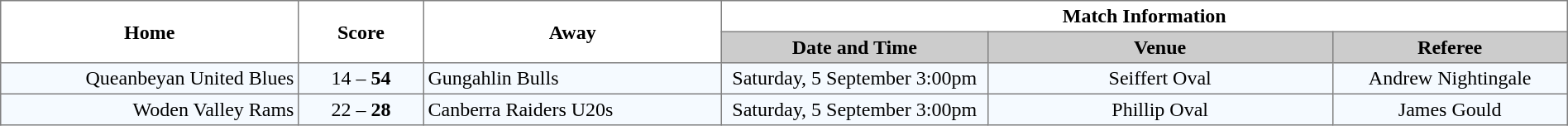<table width="100%" cellspacing="0" cellpadding="3" border="1" style="border-collapse:collapse;  text-align:center;">
<tr>
<th rowspan="2" width="19%">Home</th>
<th rowspan="2" width="8%">Score</th>
<th rowspan="2" width="19%">Away</th>
<th colspan="3">Match Information</th>
</tr>
<tr bgcolor="#CCCCCC">
<th width="17%">Date and Time</th>
<th width="22%">Venue</th>
<th width="50%">Referee</th>
</tr>
<tr style="text-align:center; background:#f5faff;">
<td align="right">Queanbeyan United Blues </td>
<td>14 – <strong>54</strong></td>
<td align="left"> Gungahlin Bulls</td>
<td>Saturday, 5 September 3:00pm</td>
<td>Seiffert Oval</td>
<td>Andrew Nightingale</td>
</tr>
<tr style="text-align:center; background:#f5faff;">
<td align="right">Woden Valley Rams </td>
<td>22 – <strong>28</strong></td>
<td align="left"> Canberra Raiders U20s</td>
<td>Saturday, 5 September 3:00pm</td>
<td>Phillip Oval</td>
<td>James Gould</td>
</tr>
</table>
